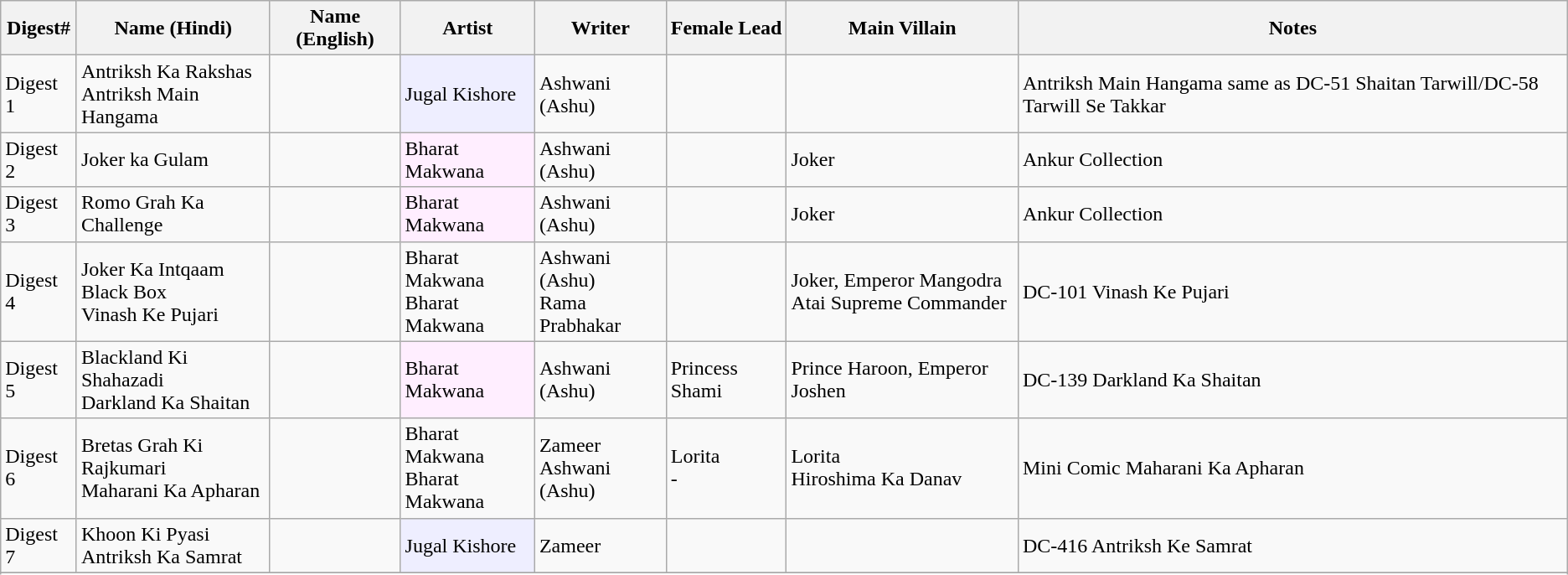<table class="wikitable sortable">
<tr>
<th align="center"><strong>Digest#</strong></th>
<th align="center"><strong>Name (Hindi)</strong></th>
<th align="center"><strong>Name (English)</strong></th>
<th align="center"><strong>Artist</strong></th>
<th align="center"><strong>Writer</strong></th>
<th align="center"><strong>Female Lead</strong></th>
<th align="center"><strong>Main Villain</strong></th>
<th align="center"><strong>Notes</strong></th>
</tr>
<tr>
<td>Digest 1</td>
<td>Antriksh Ka Rakshas<br>Antriksh Main Hangama</td>
<td></td>
<td style="background:#eef">Jugal Kishore</td>
<td>Ashwani (Ashu)</td>
<td></td>
<td></td>
<td>Antriksh Main Hangama same as DC-51 Shaitan Tarwill/DC-58 Tarwill Se Takkar</td>
</tr>
<tr>
<td>Digest 2</td>
<td>Joker ka Gulam</td>
<td></td>
<td style="background:#fef">Bharat Makwana</td>
<td>Ashwani (Ashu)</td>
<td></td>
<td>Joker</td>
<td>Ankur Collection</td>
</tr>
<tr>
<td>Digest 3</td>
<td>Romo Grah Ka Challenge</td>
<td></td>
<td style="background:#fef">Bharat Makwana</td>
<td>Ashwani (Ashu)</td>
<td></td>
<td>Joker</td>
<td>Ankur Collection</td>
</tr>
<tr>
<td>Digest 4</td>
<td>Joker Ka Intqaam<br>Black Box<br>Vinash Ke Pujari</td>
<td></td>
<td>Bharat Makwana<br>Bharat Makwana</td>
<td>Ashwani (Ashu)<br>Rama Prabhakar</td>
<td></td>
<td>Joker, Emperor Mangodra<br>Atai Supreme Commander</td>
<td>DC-101 Vinash Ke Pujari</td>
</tr>
<tr>
<td>Digest 5</td>
<td>Blackland Ki Shahazadi<br>Darkland Ka Shaitan</td>
<td></td>
<td style="background:#fef">Bharat Makwana</td>
<td>Ashwani (Ashu)</td>
<td>Princess Shami</td>
<td>Prince Haroon, Emperor Joshen</td>
<td>DC-139 Darkland Ka Shaitan</td>
</tr>
<tr>
<td>Digest 6</td>
<td>Bretas Grah Ki Rajkumari<br>Maharani Ka Apharan</td>
<td></td>
<td>Bharat Makwana<br>Bharat Makwana</td>
<td>Zameer<br>Ashwani (Ashu)</td>
<td>Lorita<br> -</td>
<td>Lorita<br>Hiroshima Ka Danav</td>
<td>Mini Comic Maharani Ka Apharan</td>
</tr>
<tr>
<td>Digest 7</td>
<td>Khoon Ki Pyasi<br>Antriksh Ka Samrat</td>
<td></td>
<td style="background:#eef">Jugal Kishore</td>
<td>Zameer</td>
<td></td>
<td></td>
<td>DC-416 Antriksh Ke Samrat</td>
</tr>
<tr>
</tr>
<tr class="sortbottom">
</tr>
</table>
